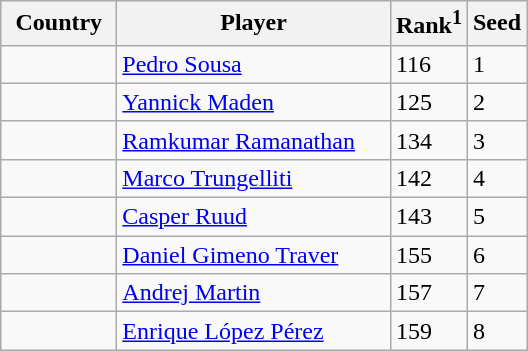<table class="sortable wikitable">
<tr>
<th width="70">Country</th>
<th width="175">Player</th>
<th>Rank<sup>1</sup></th>
<th>Seed</th>
</tr>
<tr>
<td></td>
<td><a href='#'>Pedro Sousa</a></td>
<td>116</td>
<td>1</td>
</tr>
<tr>
<td></td>
<td><a href='#'>Yannick Maden</a></td>
<td>125</td>
<td>2</td>
</tr>
<tr>
<td></td>
<td><a href='#'>Ramkumar Ramanathan</a></td>
<td>134</td>
<td>3</td>
</tr>
<tr>
<td></td>
<td><a href='#'>Marco Trungelliti</a></td>
<td>142</td>
<td>4</td>
</tr>
<tr>
<td></td>
<td><a href='#'>Casper Ruud</a></td>
<td>143</td>
<td>5</td>
</tr>
<tr>
<td></td>
<td><a href='#'>Daniel Gimeno Traver</a></td>
<td>155</td>
<td>6</td>
</tr>
<tr>
<td></td>
<td><a href='#'>Andrej Martin</a></td>
<td>157</td>
<td>7</td>
</tr>
<tr>
<td></td>
<td><a href='#'>Enrique López Pérez</a></td>
<td>159</td>
<td>8</td>
</tr>
</table>
